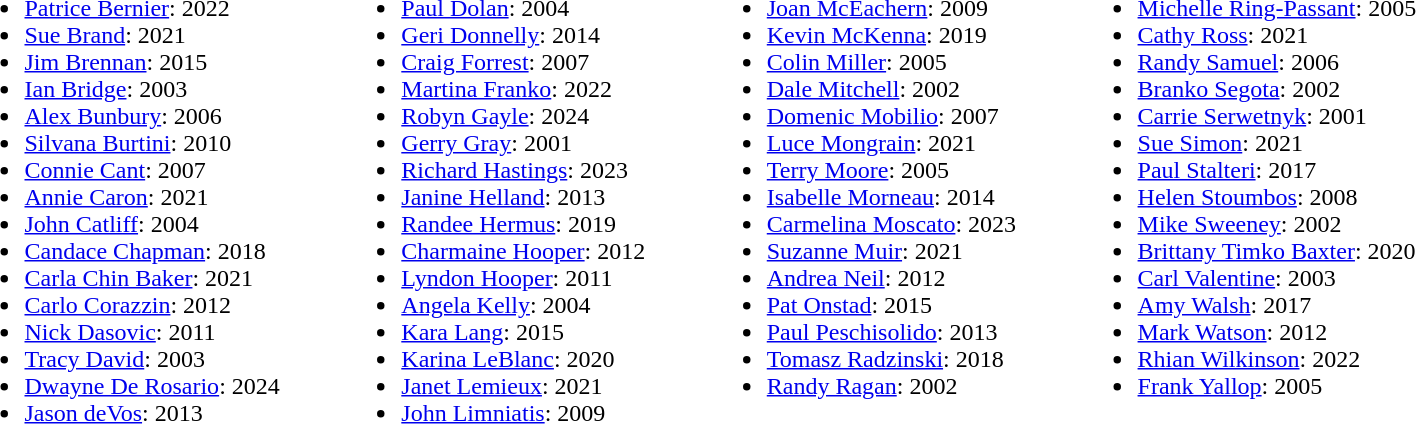<table>
<tr>
<td valign="top"><br><ul><li><a href='#'>Patrice Bernier</a>: 2022</li><li><a href='#'>Sue Brand</a>: 2021</li><li><a href='#'>Jim Brennan</a>: 2015</li><li><a href='#'>Ian Bridge</a>: 2003</li><li><a href='#'>Alex Bunbury</a>: 2006</li><li><a href='#'>Silvana Burtini</a>: 2010</li><li><a href='#'>Connie Cant</a>: 2007</li><li><a href='#'>Annie Caron</a>: 2021</li><li><a href='#'>John Catliff</a>: 2004</li><li><a href='#'>Candace Chapman</a>: 2018</li><li><a href='#'>Carla Chin Baker</a>: 2021</li><li><a href='#'>Carlo Corazzin</a>: 2012</li><li><a href='#'>Nick Dasovic</a>: 2011</li><li><a href='#'>Tracy David</a>: 2003</li><li><a href='#'>Dwayne De Rosario</a>: 2024</li><li><a href='#'>Jason deVos</a>: 2013</li></ul></td>
<td width="33"> </td>
<td valign="top"><br><ul><li><a href='#'>Paul Dolan</a>: 2004</li><li><a href='#'>Geri Donnelly</a>: 2014</li><li><a href='#'>Craig Forrest</a>: 2007</li><li><a href='#'>Martina Franko</a>: 2022</li><li><a href='#'>Robyn Gayle</a>: 2024</li><li><a href='#'>Gerry Gray</a>: 2001</li><li><a href='#'>Richard Hastings</a>: 2023</li><li><a href='#'>Janine Helland</a>: 2013</li><li><a href='#'>Randee Hermus</a>: 2019</li><li><a href='#'>Charmaine Hooper</a>: 2012</li><li><a href='#'>Lyndon Hooper</a>: 2011</li><li><a href='#'>Angela Kelly</a>: 2004</li><li><a href='#'>Kara Lang</a>: 2015</li><li><a href='#'>Karina LeBlanc</a>: 2020</li><li><a href='#'>Janet Lemieux</a>: 2021</li><li><a href='#'>John Limniatis</a>: 2009</li></ul></td>
<td width="33"> </td>
<td valign="top"><br><ul><li><a href='#'>Joan McEachern</a>: 2009</li><li><a href='#'>Kevin McKenna</a>: 2019</li><li><a href='#'>Colin Miller</a>: 2005</li><li><a href='#'>Dale Mitchell</a>: 2002</li><li><a href='#'>Domenic Mobilio</a>: 2007</li><li><a href='#'>Luce Mongrain</a>: 2021</li><li><a href='#'>Terry Moore</a>: 2005</li><li><a href='#'>Isabelle Morneau</a>: 2014</li><li><a href='#'>Carmelina Moscato</a>: 2023</li><li><a href='#'>Suzanne Muir</a>: 2021</li><li><a href='#'>Andrea Neil</a>: 2012</li><li><a href='#'>Pat Onstad</a>: 2015</li><li><a href='#'>Paul Peschisolido</a>: 2013</li><li><a href='#'>Tomasz Radzinski</a>: 2018</li><li><a href='#'>Randy Ragan</a>: 2002</li></ul></td>
<td width="33"> </td>
<td valign="top"><br><ul><li><a href='#'>Michelle Ring-Passant</a>: 2005</li><li><a href='#'>Cathy Ross</a>: 2021</li><li><a href='#'>Randy Samuel</a>: 2006</li><li><a href='#'>Branko Segota</a>: 2002</li><li><a href='#'>Carrie Serwetnyk</a>: 2001</li><li><a href='#'>Sue Simon</a>: 2021</li><li><a href='#'>Paul Stalteri</a>: 2017</li><li><a href='#'>Helen Stoumbos</a>: 2008</li><li><a href='#'>Mike Sweeney</a>: 2002</li><li><a href='#'>Brittany Timko Baxter</a>: 2020</li><li><a href='#'>Carl Valentine</a>: 2003</li><li><a href='#'>Amy Walsh</a>: 2017</li><li><a href='#'>Mark Watson</a>: 2012</li><li><a href='#'>Rhian Wilkinson</a>: 2022</li><li><a href='#'>Frank Yallop</a>: 2005</li></ul></td>
</tr>
</table>
